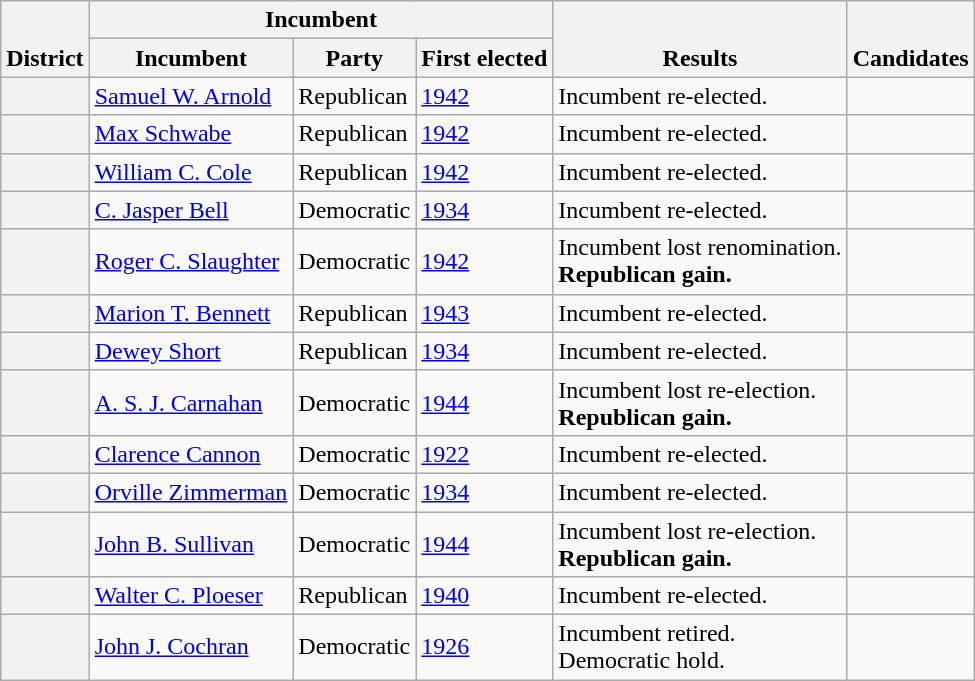<table class=wikitable>
<tr valign=bottom>
<th rowspan=2>District</th>
<th colspan=3>Incumbent</th>
<th rowspan=2>Results</th>
<th rowspan=2>Candidates</th>
</tr>
<tr>
<th>Incumbent</th>
<th>Party</th>
<th>First elected</th>
</tr>
<tr>
<th></th>
<td><a href='#'>Samuel W. Arnold</a></td>
<td>Republican</td>
<td><a href='#'>1942</a></td>
<td>Incumbent re-elected.</td>
<td nowrap></td>
</tr>
<tr>
<th></th>
<td><a href='#'>Max Schwabe</a></td>
<td>Republican</td>
<td><a href='#'>1942</a></td>
<td>Incumbent re-elected.</td>
<td nowrap></td>
</tr>
<tr>
<th></th>
<td><a href='#'>William C. Cole</a></td>
<td>Republican</td>
<td><a href='#'>1942</a></td>
<td>Incumbent re-elected.</td>
<td nowrap></td>
</tr>
<tr>
<th></th>
<td><a href='#'>C. Jasper Bell</a></td>
<td>Democratic</td>
<td><a href='#'>1934</a></td>
<td>Incumbent re-elected.</td>
<td nowrap></td>
</tr>
<tr>
<th></th>
<td><a href='#'>Roger C. Slaughter</a></td>
<td>Democratic</td>
<td><a href='#'>1942</a></td>
<td>Incumbent lost renomination.<br><strong>Republican gain.</strong></td>
<td nowrap></td>
</tr>
<tr>
<th></th>
<td><a href='#'>Marion T. Bennett</a></td>
<td>Republican</td>
<td><a href='#'>1943 </a></td>
<td>Incumbent re-elected.</td>
<td nowrap></td>
</tr>
<tr>
<th></th>
<td><a href='#'>Dewey Short</a></td>
<td>Republican</td>
<td><a href='#'>1934</a></td>
<td>Incumbent re-elected.</td>
<td nowrap></td>
</tr>
<tr>
<th></th>
<td><a href='#'>A. S. J. Carnahan</a></td>
<td>Democratic</td>
<td><a href='#'>1944</a></td>
<td>Incumbent lost re-election.<br><strong>Republican gain.</strong></td>
<td nowrap></td>
</tr>
<tr>
<th></th>
<td><a href='#'>Clarence Cannon</a></td>
<td>Democratic</td>
<td><a href='#'>1922</a></td>
<td>Incumbent re-elected.</td>
<td nowrap></td>
</tr>
<tr>
<th></th>
<td><a href='#'>Orville Zimmerman</a></td>
<td>Democratic</td>
<td><a href='#'>1934</a></td>
<td>Incumbent re-elected.</td>
<td nowrap></td>
</tr>
<tr>
<th></th>
<td><a href='#'>John B. Sullivan</a></td>
<td>Democratic</td>
<td><a href='#'>1944</a></td>
<td>Incumbent lost re-election.<br><strong>Republican gain.</strong></td>
<td nowrap></td>
</tr>
<tr>
<th></th>
<td><a href='#'>Walter C. Ploeser</a></td>
<td>Republican</td>
<td><a href='#'>1940</a></td>
<td>Incumbent re-elected.</td>
<td nowrap></td>
</tr>
<tr>
<th></th>
<td><a href='#'>John J. Cochran</a></td>
<td>Democratic</td>
<td><a href='#'>1926</a></td>
<td>Incumbent retired.<br>Democratic hold.</td>
<td nowrap></td>
</tr>
</table>
